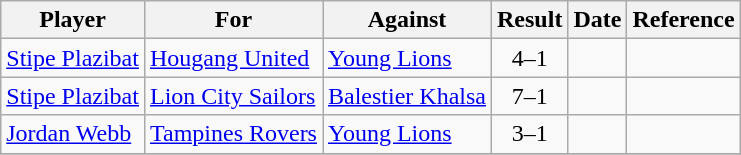<table class="wikitable">
<tr>
<th>Player</th>
<th>For</th>
<th>Against</th>
<th style="text-align:center">Result</th>
<th>Date</th>
<th>Reference</th>
</tr>
<tr>
<td> <a href='#'>Stipe Plazibat</a></td>
<td><a href='#'>Hougang United</a></td>
<td><a href='#'>Young Lions</a></td>
<td style="text-align:center;">4–1</td>
<td></td>
<td></td>
</tr>
<tr>
<td> <a href='#'>Stipe Plazibat</a></td>
<td><a href='#'>Lion City Sailors</a></td>
<td><a href='#'>Balestier Khalsa</a></td>
<td style="text-align:center;">7–1</td>
<td></td>
<td></td>
</tr>
<tr>
<td> <a href='#'>Jordan Webb</a></td>
<td><a href='#'>Tampines Rovers</a></td>
<td><a href='#'>Young Lions</a></td>
<td style="text-align:center;">3–1</td>
<td></td>
<td></td>
</tr>
<tr>
</tr>
</table>
